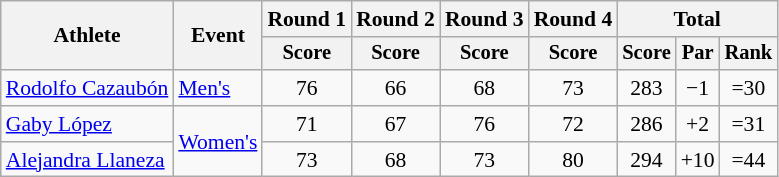<table class=wikitable style="font-size:90%;">
<tr>
<th rowspan=2>Athlete</th>
<th rowspan=2>Event</th>
<th>Round 1</th>
<th>Round 2</th>
<th>Round 3</th>
<th>Round 4</th>
<th colspan=3>Total</th>
</tr>
<tr style="font-size:95%">
<th>Score</th>
<th>Score</th>
<th>Score</th>
<th>Score</th>
<th>Score</th>
<th>Par</th>
<th>Rank</th>
</tr>
<tr align=center>
<td align=left><a href='#'>Rodolfo Cazaubón</a></td>
<td align=left><a href='#'>Men's</a></td>
<td>76</td>
<td>66</td>
<td>68</td>
<td>73</td>
<td>283</td>
<td>−1</td>
<td>=30</td>
</tr>
<tr align=center>
<td align=left><a href='#'>Gaby López</a></td>
<td align=left rowspan=2><a href='#'>Women's</a></td>
<td>71</td>
<td>67</td>
<td>76</td>
<td>72</td>
<td>286</td>
<td>+2</td>
<td>=31</td>
</tr>
<tr align=center>
<td align=left><a href='#'>Alejandra Llaneza</a></td>
<td>73</td>
<td>68</td>
<td>73</td>
<td>80</td>
<td>294</td>
<td>+10</td>
<td>=44</td>
</tr>
</table>
